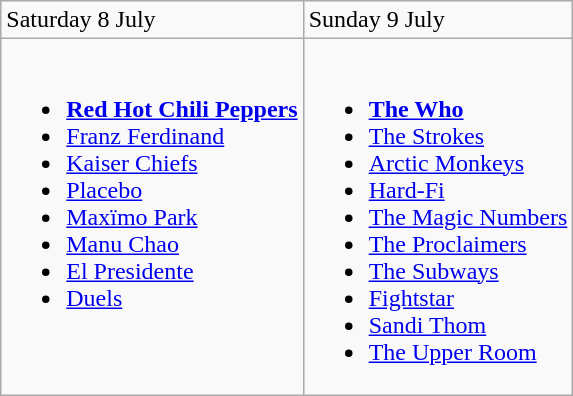<table class="wikitable">
<tr>
<td>Saturday 8 July</td>
<td>Sunday 9 July</td>
</tr>
<tr valign="top">
<td><br><ul><li><strong><a href='#'>Red Hot Chili Peppers</a></strong></li><li><a href='#'>Franz Ferdinand</a></li><li><a href='#'>Kaiser Chiefs</a></li><li><a href='#'>Placebo</a></li><li><a href='#'>Maxïmo Park</a></li><li><a href='#'>Manu Chao</a></li><li><a href='#'>El Presidente</a></li><li><a href='#'>Duels</a></li></ul></td>
<td><br><ul><li><strong><a href='#'>The Who</a></strong></li><li><a href='#'>The Strokes</a></li><li><a href='#'>Arctic Monkeys</a></li><li><a href='#'>Hard-Fi</a></li><li><a href='#'>The Magic Numbers</a></li><li><a href='#'>The Proclaimers</a></li><li><a href='#'>The Subways</a></li><li><a href='#'>Fightstar</a></li><li><a href='#'>Sandi Thom</a></li><li><a href='#'>The Upper Room</a></li></ul></td>
</tr>
</table>
